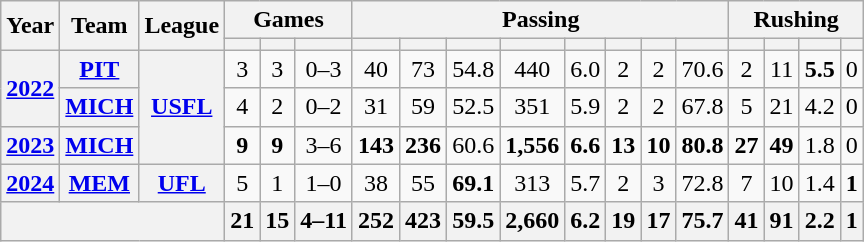<table class="wikitable" style="text-align:center;">
<tr>
<th rowspan="2">Year</th>
<th rowspan="2">Team</th>
<th rowspan="2">League</th>
<th colspan="3">Games</th>
<th colspan="8">Passing</th>
<th colspan="4">Rushing</th>
</tr>
<tr>
<th></th>
<th></th>
<th></th>
<th></th>
<th></th>
<th></th>
<th></th>
<th></th>
<th></th>
<th></th>
<th></th>
<th></th>
<th></th>
<th></th>
<th></th>
</tr>
<tr>
<th rowspan="2"><a href='#'>2022</a></th>
<th><a href='#'>PIT</a></th>
<th rowspan="3"><a href='#'>USFL</a></th>
<td>3</td>
<td>3</td>
<td>0–3</td>
<td>40</td>
<td>73</td>
<td>54.8</td>
<td>440</td>
<td>6.0</td>
<td>2</td>
<td>2</td>
<td>70.6</td>
<td>2</td>
<td>11</td>
<td><strong>5.5</strong></td>
<td>0</td>
</tr>
<tr>
<th><a href='#'>MICH</a></th>
<td>4</td>
<td>2</td>
<td>0–2</td>
<td>31</td>
<td>59</td>
<td>52.5</td>
<td>351</td>
<td>5.9</td>
<td>2</td>
<td>2</td>
<td>67.8</td>
<td>5</td>
<td>21</td>
<td>4.2</td>
<td>0</td>
</tr>
<tr>
<th><a href='#'>2023</a></th>
<th><a href='#'>MICH</a></th>
<td><strong>9</strong></td>
<td><strong>9</strong></td>
<td>3–6</td>
<td><strong>143</strong></td>
<td><strong>236</strong></td>
<td>60.6</td>
<td><strong>1,556</strong></td>
<td><strong>6.6</strong></td>
<td><strong>13</strong></td>
<td><strong>10</strong></td>
<td><strong>80.8</strong></td>
<td><strong>27</strong></td>
<td><strong>49</strong></td>
<td>1.8</td>
<td>0</td>
</tr>
<tr>
<th><a href='#'>2024</a></th>
<th><a href='#'>MEM</a></th>
<th><a href='#'>UFL</a></th>
<td>5</td>
<td>1</td>
<td>1–0</td>
<td>38</td>
<td>55</td>
<td><strong>69.1</strong></td>
<td>313</td>
<td>5.7</td>
<td>2</td>
<td>3</td>
<td>72.8</td>
<td>7</td>
<td>10</td>
<td>1.4</td>
<td><strong>1</strong></td>
</tr>
<tr>
<th colspan="3"></th>
<th>21</th>
<th>15</th>
<th>4–11</th>
<th>252</th>
<th>423</th>
<th>59.5</th>
<th>2,660</th>
<th>6.2</th>
<th>19</th>
<th>17</th>
<th>75.7</th>
<th>41</th>
<th>91</th>
<th>2.2</th>
<th>1</th>
</tr>
</table>
